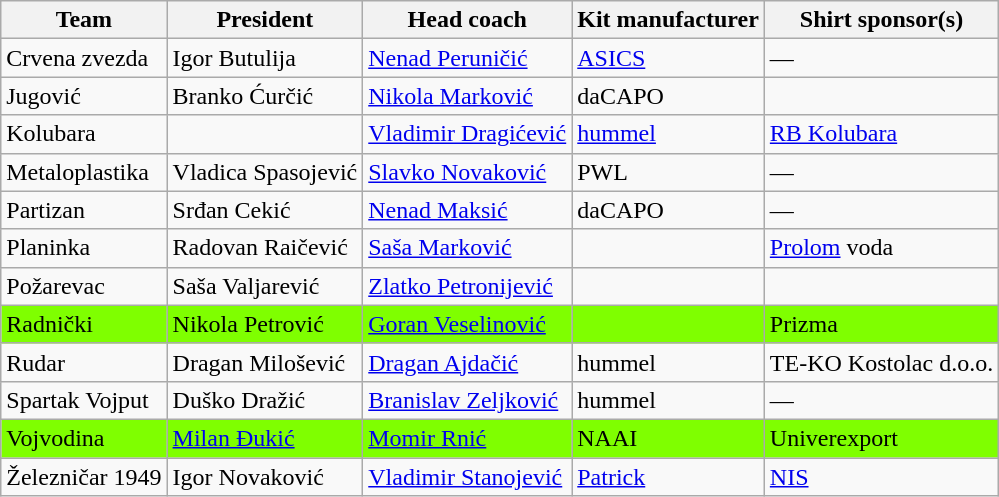<table class="wikitable sortable" style="text-align: left;">
<tr>
<th>Team</th>
<th>President</th>
<th>Head coach</th>
<th>Kit manufacturer</th>
<th>Shirt sponsor(s)</th>
</tr>
<tr>
<td>Crvena zvezda</td>
<td>Igor Butulija</td>
<td> <a href='#'>Nenad Peruničić</a></td>
<td><a href='#'>ASICS</a></td>
<td>—</td>
</tr>
<tr>
<td>Jugović</td>
<td>Branko Ćurčić</td>
<td> <a href='#'>Nikola Marković</a></td>
<td>daCAPO</td>
<td></td>
</tr>
<tr>
<td>Kolubara</td>
<td></td>
<td> <a href='#'>Vladimir Dragićević</a></td>
<td><a href='#'>hummel</a></td>
<td><a href='#'>RB Kolubara</a></td>
</tr>
<tr>
<td>Metaloplastika</td>
<td>Vladica Spasojević</td>
<td> <a href='#'>Slavko Novaković</a></td>
<td>PWL</td>
<td>—</td>
</tr>
<tr>
<td>Partizan</td>
<td>Srđan Cekić</td>
<td> <a href='#'>Nenad Maksić</a></td>
<td>daCAPO</td>
<td>—</td>
</tr>
<tr>
<td>Planinka</td>
<td>Radovan Raičević</td>
<td> <a href='#'>Saša Marković</a></td>
<td></td>
<td><a href='#'>Prolom</a> voda</td>
</tr>
<tr>
<td>Požarevac</td>
<td>Saša Valjarević</td>
<td> <a href='#'>Zlatko Petronijević</a></td>
<td></td>
<td></td>
</tr>
<tr bgcolor="#7fff00">
<td>Radnički</td>
<td>Nikola Petrović</td>
<td> <a href='#'>Goran Veselinović</a></td>
<td></td>
<td>Prizma</td>
</tr>
<tr>
<td>Rudar</td>
<td>Dragan Milošević</td>
<td> <a href='#'>Dragan Ajdačić</a></td>
<td>hummel</td>
<td>TE-KO Kostolac d.o.o.</td>
</tr>
<tr>
<td>Spartak Vojput</td>
<td>Duško Dražić</td>
<td> <a href='#'>Branislav Zeljković</a></td>
<td>hummel</td>
<td>—</td>
</tr>
<tr bgcolor="#7fff00">
<td>Vojvodina</td>
<td><a href='#'>Milan Đukić</a></td>
<td> <a href='#'>Momir Rnić</a></td>
<td>NAAI</td>
<td>Univerexport</td>
</tr>
<tr>
<td>Železničar 1949</td>
<td>Igor Novaković</td>
<td> <a href='#'>Vladimir Stanojević</a></td>
<td><a href='#'>Patrick</a></td>
<td><a href='#'>NIS</a></td>
</tr>
</table>
